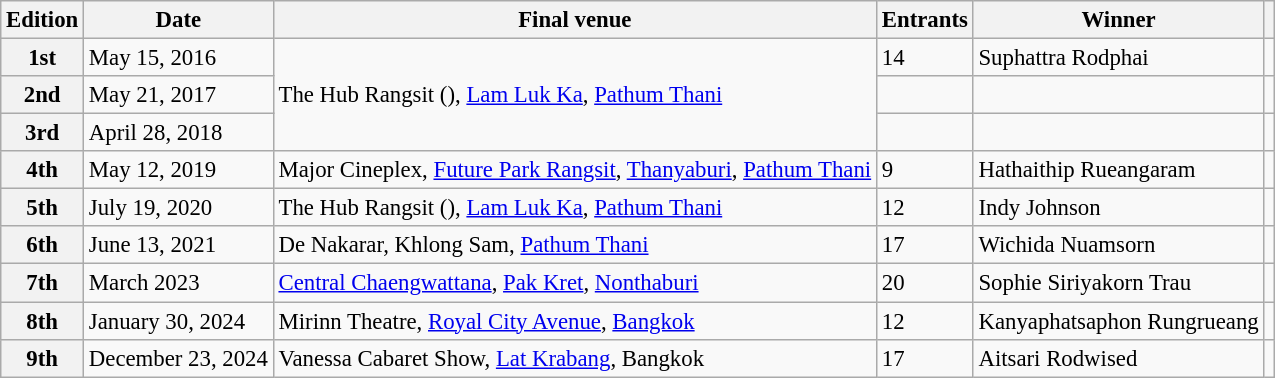<table class="wikitable defaultcenter col2left col3left col5left" style="font-size:95%;">
<tr>
<th>Edition</th>
<th>Date</th>
<th>Final venue</th>
<th>Entrants</th>
<th>Winner</th>
<th></th>
</tr>
<tr>
<th>1st</th>
<td>May 15, 2016</td>
<td rowspan=3>The Hub Rangsit (), <a href='#'>Lam Luk Ka</a>, <a href='#'>Pathum Thani</a></td>
<td>14</td>
<td>Suphattra Rodphai</td>
<td></td>
</tr>
<tr>
<th>2nd</th>
<td>May 21, 2017</td>
<td></td>
<td></td>
<td></td>
</tr>
<tr>
<th>3rd</th>
<td>April 28, 2018</td>
<td></td>
<td></td>
<td></td>
</tr>
<tr>
<th>4th</th>
<td>May 12, 2019</td>
<td>Major Cineplex, <a href='#'>Future Park Rangsit</a>, <a href='#'>Thanyaburi</a>, <a href='#'>Pathum Thani</a></td>
<td>9</td>
<td>Hathaithip Rueangaram</td>
<td></td>
</tr>
<tr>
<th>5th</th>
<td>July 19, 2020</td>
<td>The Hub Rangsit (), <a href='#'>Lam Luk Ka</a>, <a href='#'>Pathum Thani</a></td>
<td>12</td>
<td>Indy Johnson</td>
<td></td>
</tr>
<tr>
<th>6th</th>
<td>June 13, 2021</td>
<td>De Nakarar, Khlong Sam, <a href='#'>Pathum Thani</a></td>
<td>17</td>
<td>Wichida Nuamsorn</td>
<td></td>
</tr>
<tr>
<th>7th</th>
<td>March 2023</td>
<td><a href='#'>Central Chaengwattana</a>, <a href='#'>Pak Kret</a>, <a href='#'>Nonthaburi</a></td>
<td>20</td>
<td>Sophie Siriyakorn Trau</td>
<td></td>
</tr>
<tr>
<th>8th</th>
<td>January 30, 2024</td>
<td>Mirinn Theatre, <a href='#'>Royal City Avenue</a>, <a href='#'>Bangkok</a></td>
<td>12</td>
<td>Kanyaphatsaphon Rungrueang</td>
<td></td>
</tr>
<tr>
<th>9th</th>
<td>December 23, 2024</td>
<td>Vanessa Cabaret Show, <a href='#'>Lat Krabang</a>, Bangkok</td>
<td>17</td>
<td>Aitsari Rodwised</td>
<td></td>
</tr>
</table>
